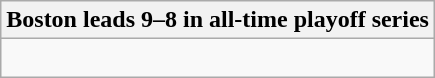<table class="wikitable collapsible collapsed">
<tr>
<th>Boston leads 9–8 in all-time playoff series</th>
</tr>
<tr>
<td><br>















</td>
</tr>
</table>
